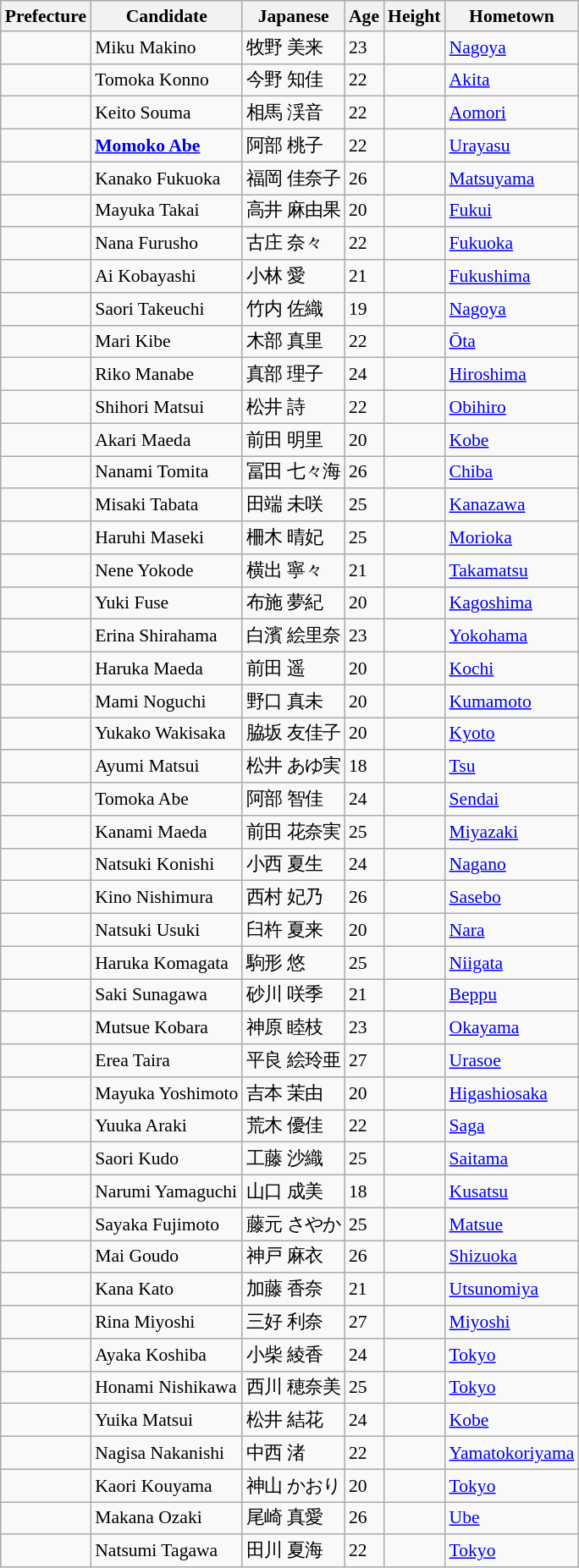<table class="wikitable sortable" style="font-size:90%">
<tr style="background:#efefef;">
<th>Prefecture</th>
<th>Candidate</th>
<th>Japanese</th>
<th>Age</th>
<th>Height</th>
<th>Hometown</th>
</tr>
<tr>
<td></td>
<td>Miku Makino</td>
<td>牧野 美来</td>
<td>23</td>
<td></td>
<td><a href='#'>Nagoya</a></td>
</tr>
<tr>
<td></td>
<td>Tomoka Konno</td>
<td>今野 知佳</td>
<td>22</td>
<td></td>
<td><a href='#'>Akita</a></td>
</tr>
<tr>
<td></td>
<td>Keito Souma</td>
<td>相馬 渓音</td>
<td>22</td>
<td></td>
<td><a href='#'>Aomori</a></td>
</tr>
<tr>
<td><strong></strong></td>
<td><strong><a href='#'>Momoko Abe</a></strong></td>
<td>阿部 桃子</td>
<td>22</td>
<td></td>
<td><a href='#'>Urayasu</a></td>
</tr>
<tr>
<td></td>
<td>Kanako Fukuoka</td>
<td>福岡 佳奈子</td>
<td>26</td>
<td></td>
<td><a href='#'>Matsuyama</a></td>
</tr>
<tr>
<td></td>
<td>Mayuka Takai</td>
<td>高井 麻由果</td>
<td>20</td>
<td></td>
<td><a href='#'>Fukui</a></td>
</tr>
<tr>
<td></td>
<td>Nana Furusho</td>
<td>古庄 奈々</td>
<td>22</td>
<td></td>
<td><a href='#'>Fukuoka</a></td>
</tr>
<tr>
<td></td>
<td>Ai Kobayashi</td>
<td>小林 愛</td>
<td>21</td>
<td></td>
<td><a href='#'>Fukushima</a></td>
</tr>
<tr>
<td></td>
<td>Saori Takeuchi</td>
<td>竹内 佐織</td>
<td>19</td>
<td></td>
<td><a href='#'>Nagoya</a></td>
</tr>
<tr>
<td></td>
<td>Mari Kibe</td>
<td>木部 真里</td>
<td>22</td>
<td></td>
<td><a href='#'>Ōta</a></td>
</tr>
<tr>
<td></td>
<td>Riko Manabe</td>
<td>真部 理子</td>
<td>24</td>
<td></td>
<td><a href='#'>Hiroshima</a></td>
</tr>
<tr>
<td></td>
<td>Shihori Matsui</td>
<td>松井 詩</td>
<td>22</td>
<td></td>
<td><a href='#'>Obihiro</a></td>
</tr>
<tr>
<td></td>
<td>Akari Maeda</td>
<td>前田 明里</td>
<td>20</td>
<td></td>
<td><a href='#'>Kobe</a></td>
</tr>
<tr>
<td></td>
<td>Nanami Tomita</td>
<td>冨田 七々海</td>
<td>26</td>
<td></td>
<td><a href='#'>Chiba</a></td>
</tr>
<tr>
<td></td>
<td>Misaki Tabata</td>
<td>田端 未咲</td>
<td>25</td>
<td></td>
<td><a href='#'>Kanazawa</a></td>
</tr>
<tr>
<td></td>
<td>Haruhi Maseki</td>
<td>柵木 晴妃</td>
<td>25</td>
<td></td>
<td><a href='#'>Morioka</a></td>
</tr>
<tr>
<td></td>
<td>Nene Yokode</td>
<td>横出 寧々</td>
<td>21</td>
<td></td>
<td><a href='#'>Takamatsu</a></td>
</tr>
<tr>
<td></td>
<td>Yuki Fuse</td>
<td>布施 夢紀</td>
<td>20</td>
<td></td>
<td><a href='#'>Kagoshima</a></td>
</tr>
<tr>
<td></td>
<td>Erina Shirahama</td>
<td>白濱 絵里奈</td>
<td>23</td>
<td></td>
<td><a href='#'>Yokohama</a></td>
</tr>
<tr>
<td></td>
<td>Haruka Maeda</td>
<td>前田 遥</td>
<td>20</td>
<td></td>
<td><a href='#'>Kochi</a></td>
</tr>
<tr>
<td></td>
<td>Mami Noguchi</td>
<td>野口 真未</td>
<td>20</td>
<td></td>
<td><a href='#'>Kumamoto</a></td>
</tr>
<tr>
<td></td>
<td>Yukako Wakisaka</td>
<td>脇坂 友佳子</td>
<td>20</td>
<td></td>
<td><a href='#'>Kyoto</a></td>
</tr>
<tr>
<td></td>
<td>Ayumi Matsui</td>
<td>松井 あゆ実</td>
<td>18</td>
<td></td>
<td><a href='#'>Tsu</a></td>
</tr>
<tr>
<td></td>
<td>Tomoka Abe</td>
<td>阿部 智佳</td>
<td>24</td>
<td></td>
<td><a href='#'>Sendai</a></td>
</tr>
<tr>
<td></td>
<td>Kanami Maeda</td>
<td>前田 花奈実</td>
<td>25</td>
<td></td>
<td><a href='#'>Miyazaki</a></td>
</tr>
<tr>
<td></td>
<td>Natsuki Konishi</td>
<td>小西 夏生</td>
<td>24</td>
<td></td>
<td><a href='#'>Nagano</a></td>
</tr>
<tr>
<td></td>
<td>Kino Nishimura</td>
<td>西村 妃乃</td>
<td>26</td>
<td></td>
<td><a href='#'>Sasebo</a></td>
</tr>
<tr>
<td></td>
<td>Natsuki Usuki</td>
<td>臼杵 夏来</td>
<td>20</td>
<td></td>
<td><a href='#'>Nara</a></td>
</tr>
<tr>
<td></td>
<td>Haruka Komagata</td>
<td>駒形 悠</td>
<td>25</td>
<td></td>
<td><a href='#'>Niigata</a></td>
</tr>
<tr>
<td></td>
<td>Saki Sunagawa</td>
<td>砂川 咲季</td>
<td>21</td>
<td></td>
<td><a href='#'>Beppu</a></td>
</tr>
<tr>
<td></td>
<td>Mutsue Kobara</td>
<td>神原 睦枝</td>
<td>23</td>
<td></td>
<td><a href='#'>Okayama</a></td>
</tr>
<tr>
<td></td>
<td>Erea Taira</td>
<td>平良 絵玲亜</td>
<td>27</td>
<td></td>
<td><a href='#'>Urasoe</a></td>
</tr>
<tr>
<td></td>
<td>Mayuka Yoshimoto</td>
<td>吉本 茉由</td>
<td>20</td>
<td></td>
<td><a href='#'>Higashiosaka</a></td>
</tr>
<tr>
<td></td>
<td>Yuuka Araki</td>
<td>荒木 優佳</td>
<td>22</td>
<td></td>
<td><a href='#'>Saga</a></td>
</tr>
<tr>
<td></td>
<td>Saori Kudo</td>
<td>工藤 沙織</td>
<td>25</td>
<td></td>
<td><a href='#'>Saitama</a></td>
</tr>
<tr>
<td></td>
<td>Narumi Yamaguchi</td>
<td>山口 成美</td>
<td>18</td>
<td></td>
<td><a href='#'>Kusatsu</a></td>
</tr>
<tr>
<td></td>
<td>Sayaka Fujimoto</td>
<td>藤元 さやか</td>
<td>25</td>
<td></td>
<td><a href='#'>Matsue</a></td>
</tr>
<tr>
<td></td>
<td>Mai Goudo</td>
<td>神戸 麻衣</td>
<td>26</td>
<td></td>
<td><a href='#'>Shizuoka</a></td>
</tr>
<tr>
<td></td>
<td>Kana Kato</td>
<td>加藤 香奈</td>
<td>21</td>
<td></td>
<td><a href='#'>Utsunomiya</a></td>
</tr>
<tr>
<td></td>
<td>Rina Miyoshi</td>
<td>三好 利奈</td>
<td>27</td>
<td></td>
<td><a href='#'>Miyoshi</a></td>
</tr>
<tr>
<td></td>
<td>Ayaka Koshiba</td>
<td>小柴 綾香</td>
<td>24</td>
<td></td>
<td><a href='#'>Tokyo</a></td>
</tr>
<tr>
<td></td>
<td>Honami Nishikawa</td>
<td>西川 穂奈美</td>
<td>25</td>
<td></td>
<td><a href='#'>Tokyo</a></td>
</tr>
<tr>
<td></td>
<td>Yuika Matsui</td>
<td>松井 結花</td>
<td>24</td>
<td></td>
<td><a href='#'>Kobe</a></td>
</tr>
<tr>
<td></td>
<td>Nagisa Nakanishi</td>
<td>中西 渚</td>
<td>22</td>
<td></td>
<td><a href='#'>Yamatokoriyama</a></td>
</tr>
<tr>
<td></td>
<td>Kaori Kouyama</td>
<td>神山 かおり</td>
<td>20</td>
<td></td>
<td><a href='#'>Tokyo</a></td>
</tr>
<tr>
<td></td>
<td>Makana Ozaki</td>
<td>尾崎 真愛</td>
<td>26</td>
<td></td>
<td><a href='#'>Ube</a></td>
</tr>
<tr>
<td></td>
<td>Natsumi Tagawa</td>
<td>田川 夏海</td>
<td>22</td>
<td></td>
<td><a href='#'>Tokyo</a></td>
</tr>
</table>
